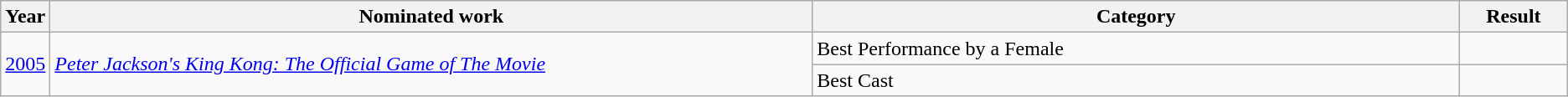<table class=wikitable>
<tr>
<th scope="col" style="width:1em;">Year</th>
<th scope="col" style="width:39em;">Nominated work</th>
<th scope="col" style="width:33em;">Category</th>
<th scope="col" style="width:5em;">Result</th>
</tr>
<tr>
<td rowspan="2"><a href='#'>2005</a></td>
<td rowspan="2"><em><a href='#'>Peter Jackson's King Kong: The Official Game of The Movie</a></em></td>
<td>Best Performance by a Female</td>
<td></td>
</tr>
<tr>
<td>Best Cast</td>
<td></td>
</tr>
</table>
